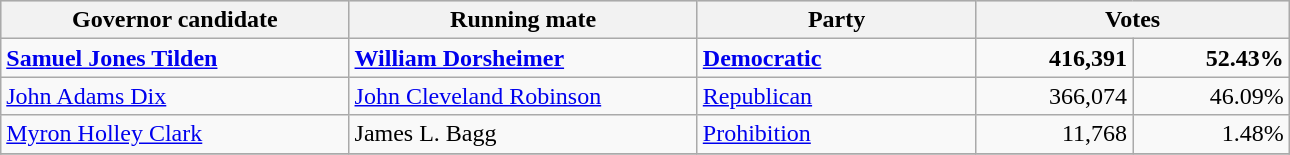<table class=wikitable>
<tr bgcolor=lightgrey>
<th width="20%">Governor candidate</th>
<th width="20%">Running mate</th>
<th width="16%">Party</th>
<th width="18%" colspan="2">Votes</th>
</tr>
<tr>
<td><strong><a href='#'>Samuel Jones Tilden</a></strong></td>
<td><strong><a href='#'>William Dorsheimer</a></strong></td>
<td><strong><a href='#'>Democratic</a></strong></td>
<td align="right"><strong>416,391</strong></td>
<td align="right"><strong>52.43%</strong></td>
</tr>
<tr>
<td><a href='#'>John Adams Dix</a></td>
<td><a href='#'>John Cleveland Robinson</a></td>
<td><a href='#'>Republican</a></td>
<td align="right">366,074</td>
<td align="right">46.09%</td>
</tr>
<tr>
<td><a href='#'>Myron Holley Clark</a></td>
<td>James L. Bagg</td>
<td><a href='#'>Prohibition</a></td>
<td align="right">11,768</td>
<td align="right">1.48%</td>
</tr>
<tr>
</tr>
</table>
